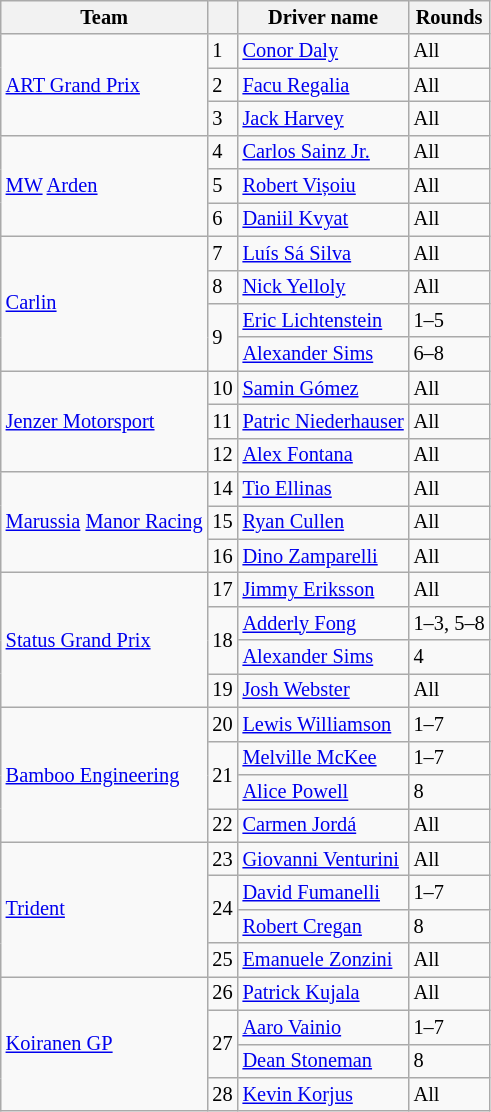<table class="wikitable" style="font-size: 85%">
<tr>
<th>Team</th>
<th></th>
<th>Driver name</th>
<th>Rounds</th>
</tr>
<tr>
<td rowspan=3> <a href='#'>ART Grand Prix</a></td>
<td>1</td>
<td> <a href='#'>Conor Daly</a></td>
<td>All</td>
</tr>
<tr>
<td>2</td>
<td> <a href='#'>Facu Regalia</a></td>
<td>All</td>
</tr>
<tr>
<td>3</td>
<td> <a href='#'>Jack Harvey</a></td>
<td>All</td>
</tr>
<tr>
<td rowspan=3> <a href='#'>MW</a> <a href='#'>Arden</a></td>
<td>4</td>
<td> <a href='#'>Carlos Sainz Jr.</a></td>
<td>All</td>
</tr>
<tr>
<td>5</td>
<td> <a href='#'>Robert Vișoiu</a></td>
<td>All</td>
</tr>
<tr>
<td>6</td>
<td> <a href='#'>Daniil Kvyat</a></td>
<td>All</td>
</tr>
<tr>
<td rowspan=4> <a href='#'>Carlin</a></td>
<td>7</td>
<td> <a href='#'>Luís Sá Silva</a></td>
<td>All</td>
</tr>
<tr>
<td>8</td>
<td> <a href='#'>Nick Yelloly</a></td>
<td>All</td>
</tr>
<tr>
<td rowspan=2>9</td>
<td> <a href='#'>Eric Lichtenstein</a></td>
<td>1–5</td>
</tr>
<tr>
<td> <a href='#'>Alexander Sims</a></td>
<td>6–8</td>
</tr>
<tr>
<td rowspan=3> <a href='#'>Jenzer Motorsport</a></td>
<td>10</td>
<td> <a href='#'>Samin Gómez</a></td>
<td>All</td>
</tr>
<tr>
<td>11</td>
<td> <a href='#'>Patric Niederhauser</a></td>
<td>All</td>
</tr>
<tr>
<td>12</td>
<td> <a href='#'>Alex Fontana</a></td>
<td>All</td>
</tr>
<tr>
<td rowspan=3> <a href='#'>Marussia</a> <a href='#'>Manor Racing</a></td>
<td>14</td>
<td> <a href='#'>Tio Ellinas</a></td>
<td>All</td>
</tr>
<tr>
<td>15</td>
<td> <a href='#'>Ryan Cullen</a></td>
<td>All</td>
</tr>
<tr>
<td>16</td>
<td> <a href='#'>Dino Zamparelli</a></td>
<td>All</td>
</tr>
<tr>
<td rowspan=4> <a href='#'>Status Grand Prix</a></td>
<td>17</td>
<td> <a href='#'>Jimmy Eriksson</a></td>
<td>All</td>
</tr>
<tr>
<td rowspan=2>18</td>
<td> <a href='#'>Adderly Fong</a></td>
<td>1–3, 5–8</td>
</tr>
<tr>
<td> <a href='#'>Alexander Sims</a></td>
<td>4</td>
</tr>
<tr>
<td>19</td>
<td> <a href='#'>Josh Webster</a></td>
<td>All</td>
</tr>
<tr>
<td rowspan=4> <a href='#'>Bamboo Engineering</a></td>
<td>20</td>
<td> <a href='#'>Lewis Williamson</a></td>
<td>1–7</td>
</tr>
<tr>
<td rowspan=2>21</td>
<td> <a href='#'>Melville McKee</a></td>
<td>1–7</td>
</tr>
<tr>
<td> <a href='#'>Alice Powell</a></td>
<td>8</td>
</tr>
<tr>
<td>22</td>
<td> <a href='#'>Carmen Jordá</a></td>
<td>All</td>
</tr>
<tr>
<td rowspan=4> <a href='#'>Trident</a></td>
<td>23</td>
<td> <a href='#'>Giovanni Venturini</a></td>
<td>All</td>
</tr>
<tr>
<td rowspan=2>24</td>
<td> <a href='#'>David Fumanelli</a></td>
<td>1–7</td>
</tr>
<tr>
<td> <a href='#'>Robert Cregan</a></td>
<td>8</td>
</tr>
<tr>
<td>25</td>
<td> <a href='#'>Emanuele Zonzini</a></td>
<td>All</td>
</tr>
<tr>
<td rowspan=4> <a href='#'>Koiranen GP</a></td>
<td>26</td>
<td> <a href='#'>Patrick Kujala</a></td>
<td>All</td>
</tr>
<tr>
<td rowspan=2>27</td>
<td> <a href='#'>Aaro Vainio</a></td>
<td>1–7</td>
</tr>
<tr>
<td> <a href='#'>Dean Stoneman</a></td>
<td>8</td>
</tr>
<tr>
<td>28</td>
<td> <a href='#'>Kevin Korjus</a></td>
<td>All</td>
</tr>
</table>
